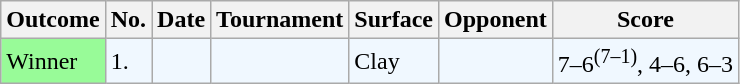<table class="sortable wikitable">
<tr>
<th>Outcome</th>
<th>No.</th>
<th>Date</th>
<th>Tournament</th>
<th>Surface</th>
<th>Opponent</th>
<th class="unsortable">Score</th>
</tr>
<tr style="background:#f0f8ff;">
<td style="background:#98fb98;">Winner</td>
<td>1.</td>
<td></td>
<td></td>
<td>Clay</td>
<td></td>
<td>7–6<sup>(7–1)</sup>, 4–6, 6–3</td>
</tr>
</table>
